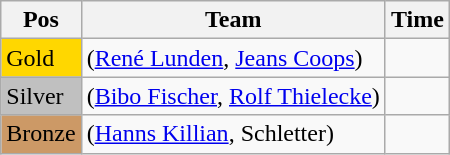<table class="wikitable">
<tr>
<th>Pos</th>
<th>Team</th>
<th>Time</th>
</tr>
<tr>
<td style="background:gold">Gold</td>
<td> (<a href='#'>René Lunden</a>, <a href='#'>Jeans Coops</a>)</td>
<td></td>
</tr>
<tr>
<td style="background:silver">Silver</td>
<td> (<a href='#'>Bibo Fischer</a>, <a href='#'>Rolf Thielecke</a>)</td>
<td></td>
</tr>
<tr>
<td style="background:#cc9966">Bronze</td>
<td> (<a href='#'>Hanns Killian</a>, Schletter)</td>
<td></td>
</tr>
</table>
